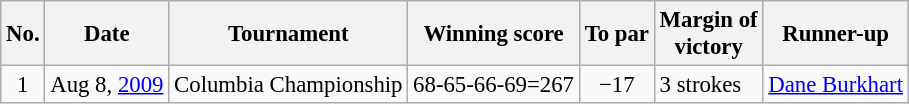<table class="wikitable" style="font-size:95%;">
<tr>
<th>No.</th>
<th>Date</th>
<th>Tournament</th>
<th>Winning score</th>
<th>To par</th>
<th>Margin of<br>victory</th>
<th>Runner-up</th>
</tr>
<tr>
<td align=center>1</td>
<td align=right>Aug 8, <a href='#'>2009</a></td>
<td>Columbia Championship</td>
<td>68-65-66-69=267</td>
<td align=center>−17</td>
<td>3 strokes</td>
<td> <a href='#'>Dane Burkhart</a></td>
</tr>
</table>
